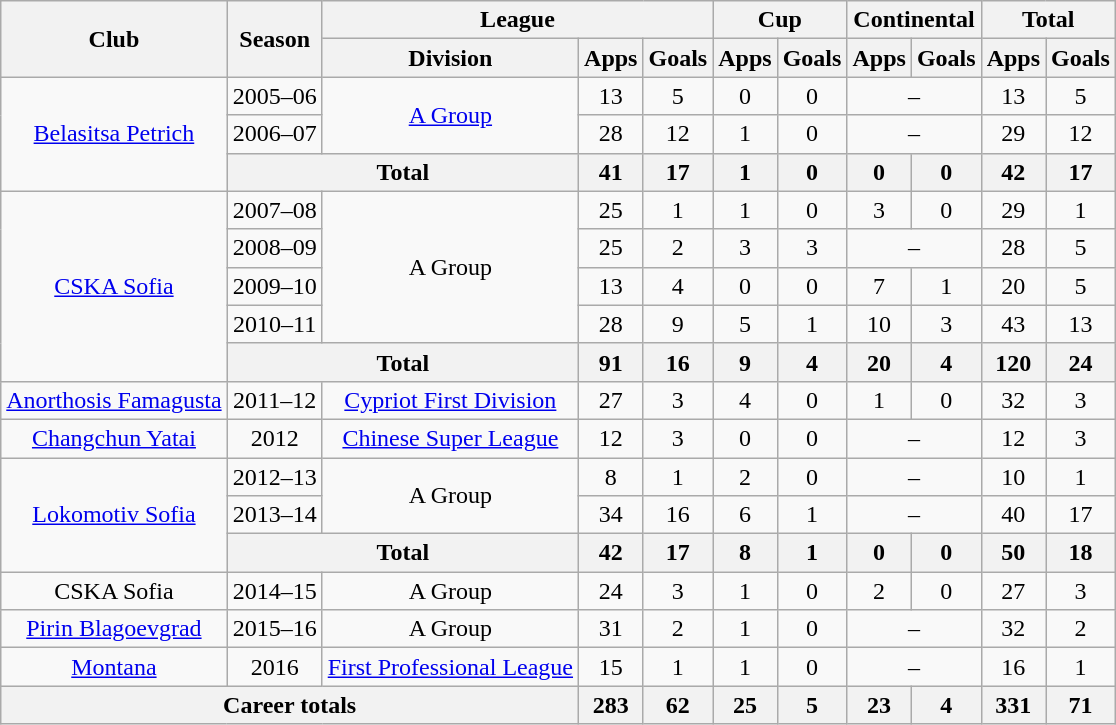<table class="wikitable" style="text-align:center">
<tr>
<th rowspan="2">Club</th>
<th rowspan="2">Season</th>
<th colspan="3">League</th>
<th colspan="2">Cup</th>
<th colspan="2">Continental</th>
<th colspan="2">Total</th>
</tr>
<tr>
<th>Division</th>
<th>Apps</th>
<th>Goals</th>
<th>Apps</th>
<th>Goals</th>
<th>Apps</th>
<th>Goals</th>
<th>Apps</th>
<th>Goals</th>
</tr>
<tr>
<td rowspan="3"><a href='#'>Belasitsa Petrich</a></td>
<td>2005–06</td>
<td rowspan="2"><a href='#'>A Group</a></td>
<td>13</td>
<td>5</td>
<td>0</td>
<td>0</td>
<td colspan="2">–</td>
<td>13</td>
<td>5</td>
</tr>
<tr>
<td>2006–07</td>
<td>28</td>
<td>12</td>
<td>1</td>
<td>0</td>
<td colspan="2">–</td>
<td>29</td>
<td>12</td>
</tr>
<tr>
<th colspan="2">Total</th>
<th>41</th>
<th>17</th>
<th>1</th>
<th>0</th>
<th>0</th>
<th>0</th>
<th>42</th>
<th>17</th>
</tr>
<tr>
<td rowspan="5"><a href='#'>CSKA Sofia</a></td>
<td>2007–08</td>
<td rowspan="4">A Group</td>
<td>25</td>
<td>1</td>
<td>1</td>
<td>0</td>
<td>3</td>
<td>0</td>
<td>29</td>
<td>1</td>
</tr>
<tr>
<td>2008–09</td>
<td>25</td>
<td>2</td>
<td>3</td>
<td>3</td>
<td colspan="2">–</td>
<td>28</td>
<td>5</td>
</tr>
<tr>
<td>2009–10</td>
<td>13</td>
<td>4</td>
<td>0</td>
<td>0</td>
<td>7</td>
<td>1</td>
<td>20</td>
<td>5</td>
</tr>
<tr>
<td>2010–11</td>
<td>28</td>
<td>9</td>
<td>5</td>
<td>1</td>
<td>10</td>
<td>3</td>
<td>43</td>
<td>13</td>
</tr>
<tr>
<th colspan="2">Total</th>
<th>91</th>
<th>16</th>
<th>9</th>
<th>4</th>
<th>20</th>
<th>4</th>
<th>120</th>
<th>24</th>
</tr>
<tr>
<td><a href='#'>Anorthosis Famagusta</a></td>
<td>2011–12</td>
<td><a href='#'>Cypriot First Division</a></td>
<td>27</td>
<td>3</td>
<td>4</td>
<td>0</td>
<td>1</td>
<td>0</td>
<td>32</td>
<td>3</td>
</tr>
<tr>
<td><a href='#'>Changchun Yatai</a></td>
<td>2012</td>
<td><a href='#'>Chinese Super League</a></td>
<td>12</td>
<td>3</td>
<td>0</td>
<td>0</td>
<td colspan="2">–</td>
<td>12</td>
<td>3</td>
</tr>
<tr>
<td rowspan="3"><a href='#'>Lokomotiv Sofia</a></td>
<td>2012–13</td>
<td rowspan="2">A Group</td>
<td>8</td>
<td>1</td>
<td>2</td>
<td>0</td>
<td colspan="2">–</td>
<td>10</td>
<td>1</td>
</tr>
<tr>
<td>2013–14</td>
<td>34</td>
<td>16</td>
<td>6</td>
<td>1</td>
<td colspan="2">–</td>
<td>40</td>
<td>17</td>
</tr>
<tr>
<th colspan="2">Total</th>
<th>42</th>
<th>17</th>
<th>8</th>
<th>1</th>
<th>0</th>
<th>0</th>
<th>50</th>
<th>18</th>
</tr>
<tr>
<td>CSKA Sofia</td>
<td>2014–15</td>
<td>A Group</td>
<td>24</td>
<td>3</td>
<td>1</td>
<td>0</td>
<td>2</td>
<td>0</td>
<td>27</td>
<td>3</td>
</tr>
<tr>
<td><a href='#'>Pirin Blagoevgrad</a></td>
<td>2015–16</td>
<td>A Group</td>
<td>31</td>
<td>2</td>
<td>1</td>
<td>0</td>
<td colspan="2">–</td>
<td>32</td>
<td>2</td>
</tr>
<tr>
<td><a href='#'>Montana</a></td>
<td>2016</td>
<td><a href='#'>First Professional League</a></td>
<td>15</td>
<td>1</td>
<td>1</td>
<td>0</td>
<td colspan="2">–</td>
<td>16</td>
<td>1</td>
</tr>
<tr>
<th colspan="3">Career totals</th>
<th>283</th>
<th>62</th>
<th>25</th>
<th>5</th>
<th>23</th>
<th>4</th>
<th>331</th>
<th>71</th>
</tr>
</table>
